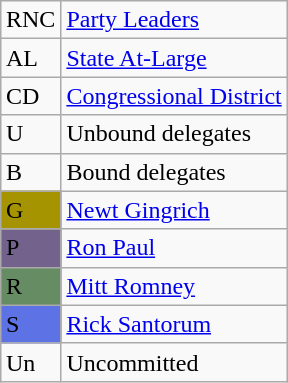<table class="wikitable" style="float:right; margin:10px">
<tr>
<td>RNC</td>
<td><a href='#'>Party Leaders</a></td>
</tr>
<tr>
<td>AL</td>
<td><a href='#'>State At-Large</a></td>
</tr>
<tr>
<td>CD</td>
<td><a href='#'>Congressional District</a></td>
</tr>
<tr>
<td>U</td>
<td>Unbound delegates</td>
</tr>
<tr>
<td>B</td>
<td>Bound delegates</td>
</tr>
<tr>
<td style="background:#a59400;">G</td>
<td><a href='#'>Newt Gingrich</a></td>
</tr>
<tr>
<td style="background:#73638c;">P</td>
<td><a href='#'>Ron Paul</a></td>
</tr>
<tr>
<td style="background:#668c63;">R</td>
<td><a href='#'>Mitt Romney</a></td>
</tr>
<tr>
<td style="background:#5d73e5;">S</td>
<td><a href='#'>Rick Santorum</a></td>
</tr>
<tr>
<td>Un</td>
<td>Uncommitted</td>
</tr>
</table>
